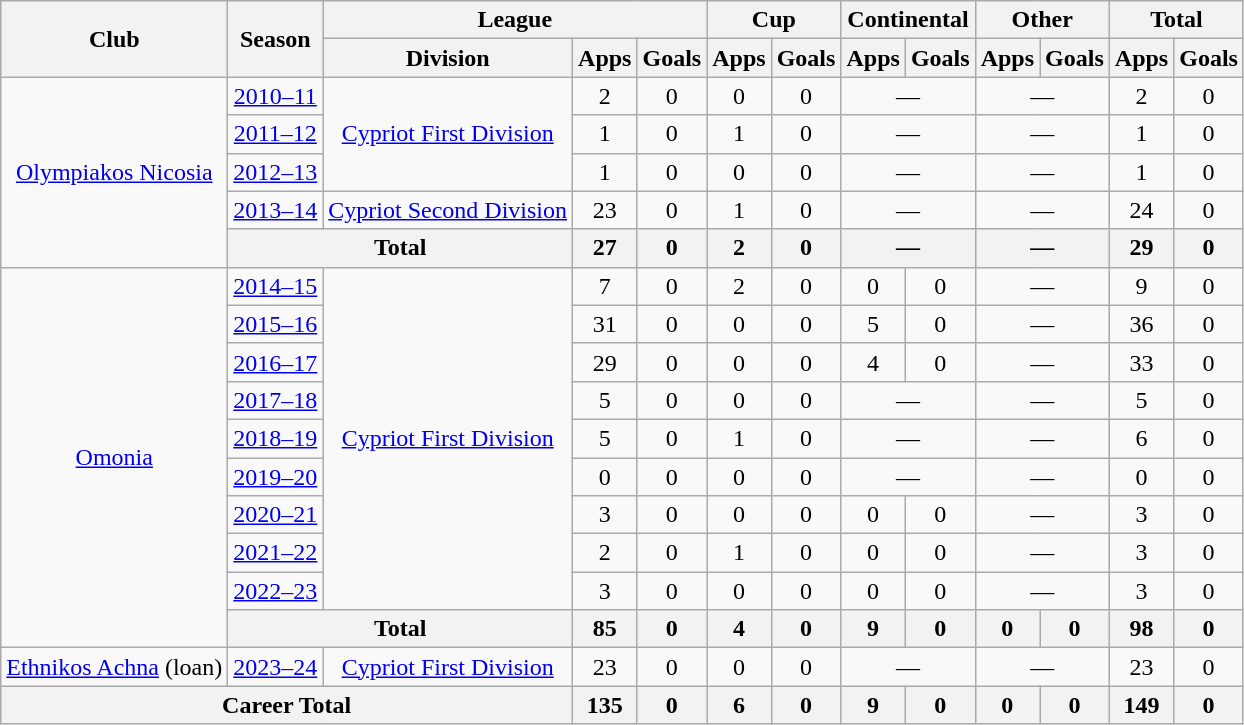<table class="wikitable" style="text-align:center;">
<tr>
<th rowspan="2">Club</th>
<th rowspan="2">Season</th>
<th colspan="3">League</th>
<th colspan="2">Cup</th>
<th colspan="2">Continental</th>
<th colspan="2">Other</th>
<th colspan="2">Total</th>
</tr>
<tr>
<th>Division</th>
<th>Apps</th>
<th>Goals</th>
<th>Apps</th>
<th>Goals</th>
<th>Apps</th>
<th>Goals</th>
<th>Apps</th>
<th>Goals</th>
<th>Apps</th>
<th>Goals</th>
</tr>
<tr>
<td rowspan=5><a href='#'>Olympiakos Nicosia</a></td>
<td><a href='#'>2010–11</a></td>
<td rowspan=3><a href='#'>Cypriot First Division</a></td>
<td>2</td>
<td>0</td>
<td>0</td>
<td>0</td>
<td colspan=2>—</td>
<td colspan=2>—</td>
<td>2</td>
<td>0</td>
</tr>
<tr>
<td><a href='#'>2011–12</a></td>
<td>1</td>
<td>0</td>
<td>1</td>
<td>0</td>
<td colspan=2>—</td>
<td colspan=2>—</td>
<td>1</td>
<td>0</td>
</tr>
<tr>
<td><a href='#'>2012–13</a></td>
<td>1</td>
<td>0</td>
<td>0</td>
<td>0</td>
<td colspan=2>—</td>
<td colspan=2>—</td>
<td>1</td>
<td>0</td>
</tr>
<tr>
<td><a href='#'>2013–14</a></td>
<td><a href='#'>Cypriot Second Division</a></td>
<td>23</td>
<td>0</td>
<td>1</td>
<td>0</td>
<td colspan=2>—</td>
<td colspan=2>—</td>
<td>24</td>
<td>0</td>
</tr>
<tr>
<th colspan="2">Total</th>
<th>27</th>
<th>0</th>
<th>2</th>
<th>0</th>
<th colspan=2>—</th>
<th colspan=2>—</th>
<th>29</th>
<th>0</th>
</tr>
<tr>
<td rowspan=10><a href='#'>Omonia</a></td>
<td><a href='#'>2014–15</a></td>
<td rowspan=9><a href='#'>Cypriot First Division</a></td>
<td>7</td>
<td>0</td>
<td>2</td>
<td>0</td>
<td>0</td>
<td>0</td>
<td colspan=2>—</td>
<td>9</td>
<td>0</td>
</tr>
<tr>
<td><a href='#'>2015–16</a></td>
<td>31</td>
<td>0</td>
<td>0</td>
<td>0</td>
<td>5</td>
<td>0</td>
<td colspan=2>—</td>
<td>36</td>
<td>0</td>
</tr>
<tr>
<td><a href='#'>2016–17</a></td>
<td>29</td>
<td>0</td>
<td>0</td>
<td>0</td>
<td>4</td>
<td>0</td>
<td colspan=2>—</td>
<td>33</td>
<td>0</td>
</tr>
<tr>
<td><a href='#'>2017–18</a></td>
<td>5</td>
<td>0</td>
<td>0</td>
<td>0</td>
<td colspan=2>—</td>
<td colspan=2>—</td>
<td>5</td>
<td>0</td>
</tr>
<tr>
<td><a href='#'>2018–19</a></td>
<td>5</td>
<td>0</td>
<td>1</td>
<td>0</td>
<td colspan=2>—</td>
<td colspan=2>—</td>
<td>6</td>
<td>0</td>
</tr>
<tr>
<td><a href='#'>2019–20</a></td>
<td>0</td>
<td>0</td>
<td>0</td>
<td>0</td>
<td colspan=2>—</td>
<td colspan=2>—</td>
<td>0</td>
<td>0</td>
</tr>
<tr>
<td><a href='#'>2020–21</a></td>
<td>3</td>
<td>0</td>
<td>0</td>
<td>0</td>
<td>0</td>
<td>0</td>
<td colspan=2>—</td>
<td>3</td>
<td>0</td>
</tr>
<tr>
<td><a href='#'>2021–22</a></td>
<td>2</td>
<td>0</td>
<td>1</td>
<td>0</td>
<td>0</td>
<td>0</td>
<td colspan=2>—</td>
<td>3</td>
<td>0</td>
</tr>
<tr>
<td><a href='#'>2022–23</a></td>
<td>3</td>
<td>0</td>
<td>0</td>
<td>0</td>
<td>0</td>
<td>0</td>
<td colspan=2>—</td>
<td>3</td>
<td>0</td>
</tr>
<tr>
<th colspan="2">Total</th>
<th>85</th>
<th>0</th>
<th>4</th>
<th>0</th>
<th>9</th>
<th>0</th>
<th>0</th>
<th>0</th>
<th>98</th>
<th>0</th>
</tr>
<tr>
<td><a href='#'>Ethnikos Achna</a> (loan)</td>
<td><a href='#'>2023–24</a></td>
<td><a href='#'>Cypriot First Division</a></td>
<td>23</td>
<td>0</td>
<td>0</td>
<td>0</td>
<td colspan="2">—</td>
<td colspan="2">—</td>
<td>23</td>
<td>0</td>
</tr>
<tr>
<th colspan="3">Career Total</th>
<th>135</th>
<th>0</th>
<th>6</th>
<th>0</th>
<th>9</th>
<th>0</th>
<th>0</th>
<th>0</th>
<th>149</th>
<th>0</th>
</tr>
</table>
